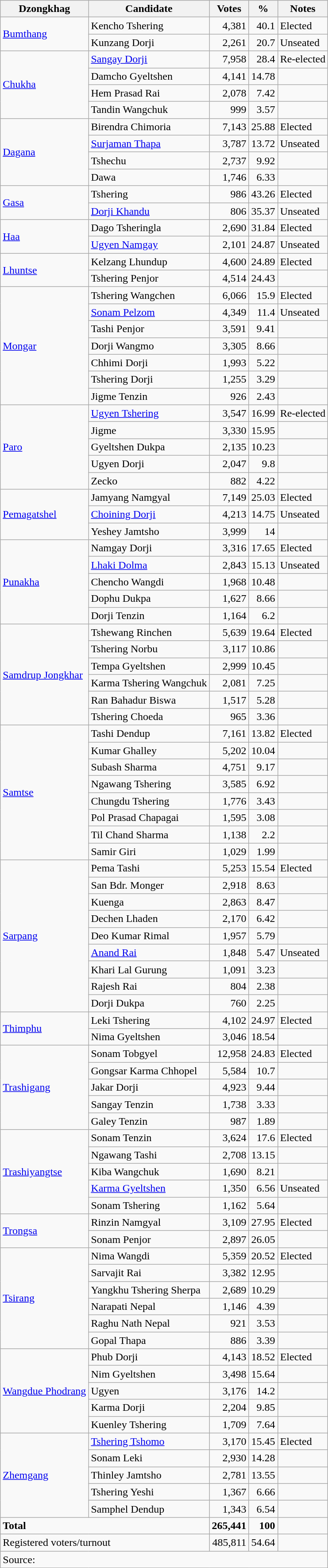<table class=wikitable style=text-align:right>
<tr>
<th>Dzongkhag</th>
<th>Candidate</th>
<th>Votes</th>
<th>%</th>
<th>Notes</th>
</tr>
<tr>
<td align=left rowspan=2><a href='#'>Bumthang</a></td>
<td align=left>Kencho Tshering</td>
<td>4,381</td>
<td>40.1</td>
<td align=left>Elected</td>
</tr>
<tr>
<td align=left>Kunzang Dorji</td>
<td>2,261</td>
<td>20.7</td>
<td align=left>Unseated</td>
</tr>
<tr>
<td align=left rowspan=4><a href='#'>Chukha</a></td>
<td align=left><a href='#'>Sangay Dorji</a></td>
<td>7,958</td>
<td>28.4</td>
<td align=left>Re-elected</td>
</tr>
<tr>
<td align=left>Damcho Gyeltshen</td>
<td>4,141</td>
<td>14.78</td>
<td></td>
</tr>
<tr>
<td align=left>Hem Prasad Rai</td>
<td>2,078</td>
<td>7.42</td>
<td></td>
</tr>
<tr>
<td align=left>Tandin Wangchuk</td>
<td>999</td>
<td>3.57</td>
<td></td>
</tr>
<tr>
<td align=left rowspan=4><a href='#'>Dagana</a></td>
<td align=left>Birendra Chimoria</td>
<td>7,143</td>
<td>25.88</td>
<td align=left>Elected</td>
</tr>
<tr>
<td align=left><a href='#'>Surjaman Thapa</a></td>
<td>3,787</td>
<td>13.72</td>
<td align=left>Unseated</td>
</tr>
<tr>
<td align=left>Tshechu</td>
<td>2,737</td>
<td>9.92</td>
<td></td>
</tr>
<tr>
<td align=left>Dawa</td>
<td>1,746</td>
<td>6.33</td>
<td></td>
</tr>
<tr>
<td align=left rowspan=2><a href='#'>Gasa</a></td>
<td align=left>Tshering</td>
<td>986</td>
<td>43.26</td>
<td align=left>Elected</td>
</tr>
<tr>
<td align=left><a href='#'>Dorji Khandu</a></td>
<td>806</td>
<td>35.37</td>
<td align=left>Unseated</td>
</tr>
<tr>
<td align=left rowspan=2><a href='#'>Haa</a></td>
<td align=left>Dago Tsheringla</td>
<td>2,690</td>
<td>31.84</td>
<td align=left>Elected</td>
</tr>
<tr>
<td align=left><a href='#'>Ugyen Namgay</a></td>
<td>2,101</td>
<td>24.87</td>
<td align=left>Unseated</td>
</tr>
<tr>
<td align=left rowspan=2><a href='#'>Lhuntse</a></td>
<td align=left>Kelzang Lhundup</td>
<td>4,600</td>
<td>24.89</td>
<td align=left>Elected</td>
</tr>
<tr>
<td align=left>Tshering Penjor</td>
<td>4,514</td>
<td>24.43</td>
<td></td>
</tr>
<tr>
<td align=left rowspan=7><a href='#'>Mongar</a></td>
<td align=left>Tshering Wangchen</td>
<td>6,066</td>
<td>15.9</td>
<td align=left>Elected</td>
</tr>
<tr>
<td align=left><a href='#'>Sonam Pelzom</a></td>
<td>4,349</td>
<td>11.4</td>
<td align=left>Unseated</td>
</tr>
<tr>
<td align=left>Tashi Penjor</td>
<td>3,591</td>
<td>9.41</td>
<td></td>
</tr>
<tr>
<td align=left>Dorji Wangmo</td>
<td>3,305</td>
<td>8.66</td>
<td></td>
</tr>
<tr>
<td align=left>Chhimi Dorji</td>
<td>1,993</td>
<td>5.22</td>
<td></td>
</tr>
<tr>
<td align=left>Tshering Dorji</td>
<td>1,255</td>
<td>3.29</td>
<td></td>
</tr>
<tr>
<td align=left>Jigme Tenzin</td>
<td>926</td>
<td>2.43</td>
<td></td>
</tr>
<tr>
<td align=left rowspan=5><a href='#'>Paro</a></td>
<td align=left><a href='#'>Ugyen Tshering</a></td>
<td>3,547</td>
<td>16.99</td>
<td align=left>Re-elected</td>
</tr>
<tr>
<td align=left>Jigme</td>
<td>3,330</td>
<td>15.95</td>
<td></td>
</tr>
<tr>
<td align=left>Gyeltshen Dukpa</td>
<td>2,135</td>
<td>10.23</td>
<td></td>
</tr>
<tr>
<td align=left>Ugyen Dorji</td>
<td>2,047</td>
<td>9.8</td>
<td></td>
</tr>
<tr>
<td align=left>Zecko</td>
<td>882</td>
<td>4.22</td>
<td></td>
</tr>
<tr>
<td align=left rowspan=3><a href='#'>Pemagatshel</a></td>
<td align=left>Jamyang Namgyal</td>
<td>7,149</td>
<td>25.03</td>
<td align=left>Elected</td>
</tr>
<tr>
<td align=left><a href='#'>Choining Dorji</a></td>
<td>4,213</td>
<td>14.75</td>
<td align=left>Unseated</td>
</tr>
<tr>
<td align=left>Yeshey Jamtsho</td>
<td>3,999</td>
<td>14</td>
<td></td>
</tr>
<tr>
<td align=left rowspan=5><a href='#'>Punakha</a></td>
<td align=left>Namgay Dorji</td>
<td>3,316</td>
<td>17.65</td>
<td align=left>Elected</td>
</tr>
<tr>
<td align=left><a href='#'>Lhaki Dolma</a></td>
<td>2,843</td>
<td>15.13</td>
<td align=left>Unseated</td>
</tr>
<tr>
<td align=left>Chencho Wangdi</td>
<td>1,968</td>
<td>10.48</td>
<td></td>
</tr>
<tr>
<td align=left>Dophu Dukpa</td>
<td>1,627</td>
<td>8.66</td>
<td></td>
</tr>
<tr>
<td align=left>Dorji Tenzin</td>
<td>1,164</td>
<td>6.2</td>
<td></td>
</tr>
<tr>
<td align=left rowspan=6><a href='#'>Samdrup Jongkhar</a></td>
<td align=left>Tshewang Rinchen</td>
<td>5,639</td>
<td>19.64</td>
<td align=left>Elected</td>
</tr>
<tr>
<td align=left>Tshering Norbu</td>
<td>3,117</td>
<td>10.86</td>
<td></td>
</tr>
<tr>
<td align=left>Tempa Gyeltshen</td>
<td>2,999</td>
<td>10.45</td>
<td></td>
</tr>
<tr>
<td align=left>Karma Tshering Wangchuk</td>
<td>2,081</td>
<td>7.25</td>
<td></td>
</tr>
<tr>
<td align=left>Ran Bahadur Biswa</td>
<td>1,517</td>
<td>5.28</td>
<td></td>
</tr>
<tr>
<td align=left>Tshering Choeda</td>
<td>965</td>
<td>3.36</td>
<td></td>
</tr>
<tr>
<td align=left rowspan=8><a href='#'>Samtse</a></td>
<td align=left>Tashi Dendup</td>
<td>7,161</td>
<td>13.82</td>
<td align=left>Elected</td>
</tr>
<tr>
<td align=left>Kumar Ghalley</td>
<td>5,202</td>
<td>10.04</td>
<td></td>
</tr>
<tr>
<td align=left>Subash Sharma</td>
<td>4,751</td>
<td>9.17</td>
<td></td>
</tr>
<tr>
<td align=left>Ngawang Tshering</td>
<td>3,585</td>
<td>6.92</td>
<td></td>
</tr>
<tr>
<td align=left>Chungdu Tshering</td>
<td>1,776</td>
<td>3.43</td>
<td></td>
</tr>
<tr>
<td align=left>Pol Prasad Chapagai</td>
<td>1,595</td>
<td>3.08</td>
<td></td>
</tr>
<tr>
<td align=left>Til Chand Sharma</td>
<td>1,138</td>
<td>2.2</td>
<td></td>
</tr>
<tr>
<td align=left>Samir Giri</td>
<td>1,029</td>
<td>1.99</td>
<td></td>
</tr>
<tr>
<td align=left rowspan=9><a href='#'>Sarpang</a></td>
<td align=left>Pema Tashi</td>
<td>5,253</td>
<td>15.54</td>
<td align=left>Elected</td>
</tr>
<tr>
<td align=left>San Bdr. Monger</td>
<td>2,918</td>
<td>8.63</td>
<td></td>
</tr>
<tr>
<td align=left>Kuenga</td>
<td>2,863</td>
<td>8.47</td>
<td></td>
</tr>
<tr>
<td align=left>Dechen Lhaden</td>
<td>2,170</td>
<td>6.42</td>
<td></td>
</tr>
<tr>
<td align=left>Deo Kumar Rimal</td>
<td>1,957</td>
<td>5.79</td>
<td></td>
</tr>
<tr>
<td align=left><a href='#'>Anand Rai</a></td>
<td>1,848</td>
<td>5.47</td>
<td align=left>Unseated</td>
</tr>
<tr>
<td align=left>Khari Lal Gurung</td>
<td>1,091</td>
<td>3.23</td>
<td></td>
</tr>
<tr>
<td align=left>Rajesh Rai</td>
<td>804</td>
<td>2.38</td>
<td></td>
</tr>
<tr>
<td align=left>Dorji Dukpa</td>
<td>760</td>
<td>2.25</td>
<td></td>
</tr>
<tr>
<td align=left rowspan=2><a href='#'>Thimphu</a></td>
<td align=left>Leki Tshering</td>
<td>4,102</td>
<td>24.97</td>
<td align=left>Elected</td>
</tr>
<tr>
<td align=left>Nima Gyeltshen</td>
<td>3,046</td>
<td>18.54</td>
<td></td>
</tr>
<tr>
<td align=left rowspan=5><a href='#'>Trashigang</a></td>
<td align=left>Sonam Tobgyel</td>
<td>12,958</td>
<td>24.83</td>
<td align=left>Elected</td>
</tr>
<tr>
<td align=left>Gongsar Karma Chhopel</td>
<td>5,584</td>
<td>10.7</td>
<td></td>
</tr>
<tr>
<td align=left>Jakar Dorji</td>
<td>4,923</td>
<td>9.44</td>
<td></td>
</tr>
<tr>
<td align=left>Sangay Tenzin</td>
<td>1,738</td>
<td>3.33</td>
<td></td>
</tr>
<tr>
<td align=left>Galey Tenzin</td>
<td>987</td>
<td>1.89</td>
<td></td>
</tr>
<tr>
<td align=left rowspan=5><a href='#'>Trashiyangtse</a></td>
<td align=left>Sonam Tenzin</td>
<td>3,624</td>
<td>17.6</td>
<td align=left>Elected</td>
</tr>
<tr>
<td align=left>Ngawang Tashi</td>
<td>2,708</td>
<td>13.15</td>
<td></td>
</tr>
<tr>
<td align=left>Kiba Wangchuk</td>
<td>1,690</td>
<td>8.21</td>
<td></td>
</tr>
<tr>
<td align=left><a href='#'>Karma Gyeltshen</a></td>
<td>1,350</td>
<td>6.56</td>
<td align=left>Unseated</td>
</tr>
<tr>
<td align=left>Sonam Tshering</td>
<td>1,162</td>
<td>5.64</td>
<td></td>
</tr>
<tr>
<td align=left rowspan=2><a href='#'>Trongsa</a></td>
<td align=left>Rinzin Namgyal</td>
<td>3,109</td>
<td>27.95</td>
<td align=left>Elected</td>
</tr>
<tr>
<td align=left>Sonam Penjor</td>
<td>2,897</td>
<td>26.05</td>
<td></td>
</tr>
<tr>
<td align=left rowspan=6><a href='#'>Tsirang</a></td>
<td align=left>Nima Wangdi</td>
<td>5,359</td>
<td>20.52</td>
<td align=left>Elected</td>
</tr>
<tr>
<td align=left>Sarvajit Rai</td>
<td>3,382</td>
<td>12.95</td>
<td></td>
</tr>
<tr>
<td align=left>Yangkhu Tshering Sherpa</td>
<td>2,689</td>
<td>10.29</td>
<td></td>
</tr>
<tr>
<td align=left>Narapati Nepal</td>
<td>1,146</td>
<td>4.39</td>
<td></td>
</tr>
<tr>
<td align=left>Raghu Nath Nepal</td>
<td>921</td>
<td>3.53</td>
<td></td>
</tr>
<tr>
<td align=left>Gopal Thapa</td>
<td>886</td>
<td>3.39</td>
<td></td>
</tr>
<tr>
<td align=left rowspan=5><a href='#'>Wangdue Phodrang</a></td>
<td align=left>Phub Dorji</td>
<td>4,143</td>
<td>18.52</td>
<td align=left>Elected</td>
</tr>
<tr>
<td align=left>Nim Gyeltshen</td>
<td>3,498</td>
<td>15.64</td>
<td></td>
</tr>
<tr>
<td align=left>Ugyen</td>
<td>3,176</td>
<td>14.2</td>
<td></td>
</tr>
<tr>
<td align=left>Karma Dorji</td>
<td>2,204</td>
<td>9.85</td>
<td></td>
</tr>
<tr>
<td align=left>Kuenley Tshering</td>
<td>1,709</td>
<td>7.64</td>
<td></td>
</tr>
<tr>
<td align=left rowspan=5><a href='#'>Zhemgang</a></td>
<td align=left><a href='#'>Tshering Tshomo</a></td>
<td>3,170</td>
<td>15.45</td>
<td align=left>Elected</td>
</tr>
<tr>
<td align=left>Sonam Leki</td>
<td>2,930</td>
<td>14.28</td>
<td></td>
</tr>
<tr>
<td align=left>Thinley Jamtsho</td>
<td>2,781</td>
<td>13.55</td>
<td></td>
</tr>
<tr>
<td align=left>Tshering Yeshi</td>
<td>1,367</td>
<td>6.66</td>
<td></td>
</tr>
<tr>
<td align=left>Samphel Dendup</td>
<td>1,343</td>
<td>6.54</td>
<td></td>
</tr>
<tr>
<td align=left colspan=2><strong>Total</strong></td>
<td><strong>265,441</strong></td>
<td><strong>100</strong></td>
<td></td>
</tr>
<tr>
<td align=left colspan=2>Registered voters/turnout</td>
<td>485,811</td>
<td>54.64</td>
<td></td>
</tr>
<tr>
<td align=left colspan=5>Source: </td>
</tr>
</table>
